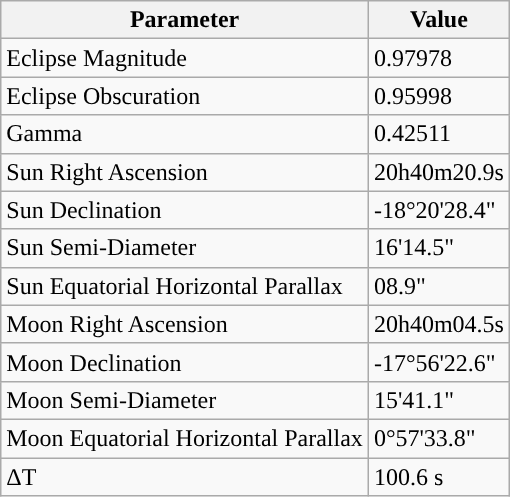<table class="wikitable">
<tr>
<th>Parameter</th>
<th>Value</th>
</tr>
<tr>
<td>Eclipse Magnitude</td>
<td>0.97978</td>
</tr>
<tr>
<td>Eclipse Obscuration</td>
<td>0.95998</td>
</tr>
<tr>
<td>Gamma</td>
<td>0.42511</td>
</tr>
<tr>
<td>Sun Right Ascension</td>
<td>20h40m20.9s</td>
</tr>
<tr>
<td>Sun Declination</td>
<td>-18°20'28.4"</td>
</tr>
<tr>
<td>Sun Semi-Diameter</td>
<td>16'14.5"</td>
</tr>
<tr>
<td>Sun Equatorial Horizontal Parallax</td>
<td>08.9"</td>
</tr>
<tr>
<td>Moon Right Ascension</td>
<td>20h40m04.5s</td>
</tr>
<tr>
<td>Moon Declination</td>
<td>-17°56'22.6"</td>
</tr>
<tr>
<td>Moon Semi-Diameter</td>
<td>15'41.1"</td>
</tr>
<tr>
<td>Moon Equatorial Horizontal Parallax</td>
<td>0°57'33.8"</td>
</tr>
<tr>
<td>ΔT</td>
<td>100.6 s</td>
</tr>
</table>
